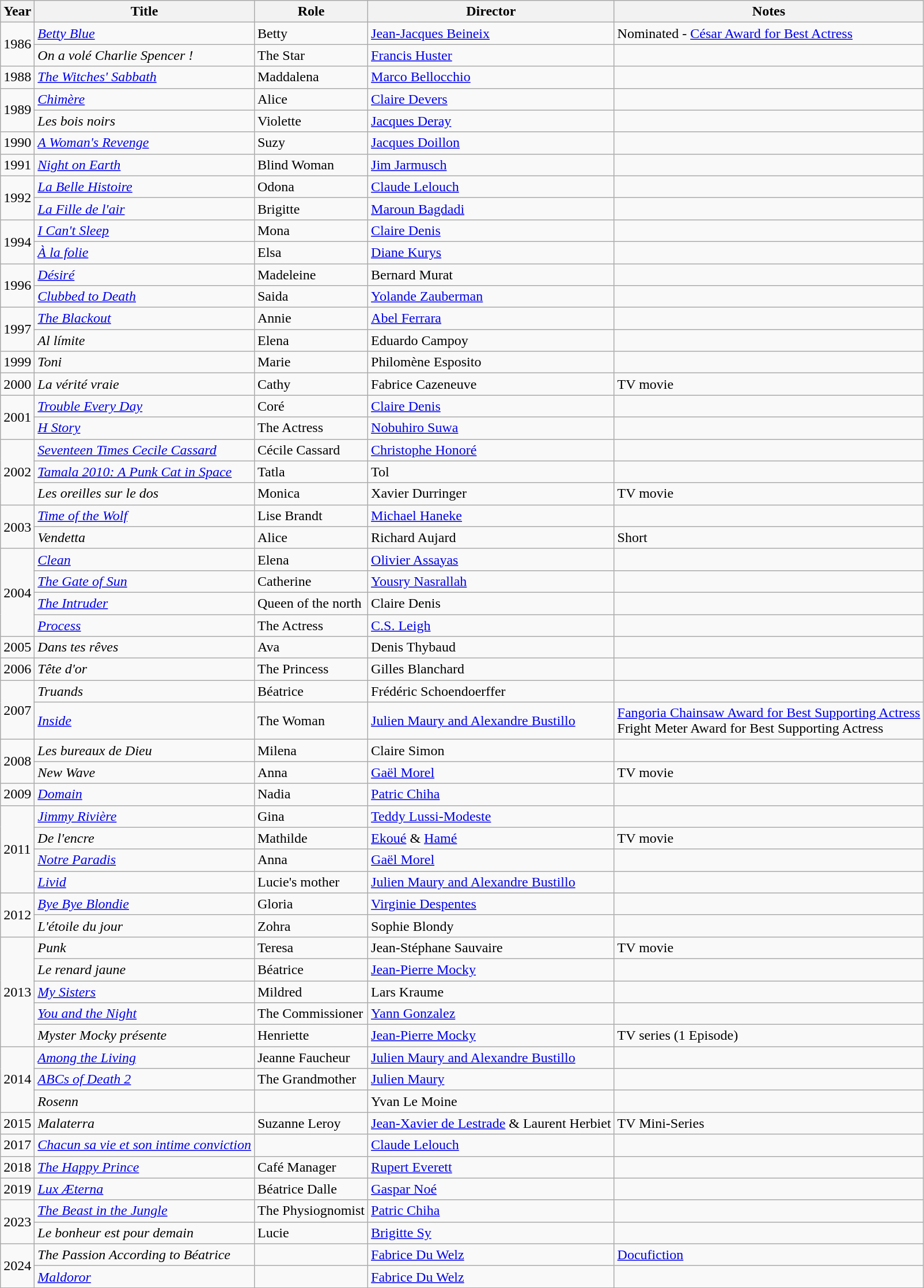<table class="wikitable sortable">
<tr>
<th>Year</th>
<th>Title</th>
<th>Role</th>
<th>Director</th>
<th class="unsortable">Notes</th>
</tr>
<tr>
<td rowspan=2>1986</td>
<td><em><a href='#'>Betty Blue</a></em></td>
<td>Betty</td>
<td><a href='#'>Jean-Jacques Beineix</a></td>
<td>Nominated - <a href='#'>César Award for Best Actress</a></td>
</tr>
<tr>
<td><em>On a volé Charlie Spencer !</em></td>
<td>The Star</td>
<td><a href='#'>Francis Huster</a></td>
<td></td>
</tr>
<tr>
<td rowspan=1>1988</td>
<td><em><a href='#'>The Witches' Sabbath</a></em></td>
<td>Maddalena</td>
<td><a href='#'>Marco Bellocchio</a></td>
<td></td>
</tr>
<tr>
<td rowspan=2>1989</td>
<td><em><a href='#'>Chimère</a></em></td>
<td>Alice</td>
<td><a href='#'>Claire Devers</a></td>
<td></td>
</tr>
<tr>
<td><em>Les bois noirs</em></td>
<td>Violette</td>
<td><a href='#'>Jacques Deray</a></td>
<td></td>
</tr>
<tr>
<td rowspan=1>1990</td>
<td><em><a href='#'>A Woman's Revenge</a></em></td>
<td>Suzy</td>
<td><a href='#'>Jacques Doillon</a></td>
<td></td>
</tr>
<tr>
<td rowspan=1>1991</td>
<td><em><a href='#'>Night on Earth</a></em></td>
<td>Blind Woman</td>
<td><a href='#'>Jim Jarmusch</a></td>
<td></td>
</tr>
<tr>
<td rowspan=2>1992</td>
<td><em><a href='#'>La Belle Histoire</a></em></td>
<td>Odona</td>
<td><a href='#'>Claude Lelouch</a></td>
<td></td>
</tr>
<tr>
<td><em><a href='#'>La Fille de l'air</a></em></td>
<td>Brigitte</td>
<td><a href='#'>Maroun Bagdadi</a></td>
<td></td>
</tr>
<tr>
<td rowspan=2>1994</td>
<td><em><a href='#'>I Can't Sleep</a></em></td>
<td>Mona</td>
<td><a href='#'>Claire Denis</a></td>
<td></td>
</tr>
<tr>
<td><em><a href='#'>À la folie</a></em></td>
<td>Elsa</td>
<td><a href='#'>Diane Kurys</a></td>
<td></td>
</tr>
<tr>
<td rowspan=2>1996</td>
<td><em><a href='#'>Désiré</a></em></td>
<td>Madeleine</td>
<td>Bernard Murat</td>
<td></td>
</tr>
<tr>
<td><em><a href='#'>Clubbed to Death</a></em></td>
<td>Saida</td>
<td><a href='#'>Yolande Zauberman</a></td>
<td></td>
</tr>
<tr>
<td rowspan=2>1997</td>
<td><em><a href='#'>The Blackout</a></em></td>
<td>Annie</td>
<td><a href='#'>Abel Ferrara</a></td>
<td></td>
</tr>
<tr>
<td><em>Al límite</em></td>
<td>Elena</td>
<td>Eduardo Campoy</td>
<td></td>
</tr>
<tr>
<td rowspan=1>1999</td>
<td><em>Toni</em></td>
<td>Marie</td>
<td>Philomène Esposito</td>
<td></td>
</tr>
<tr>
<td rowspan=1>2000</td>
<td><em>La vérité vraie</em></td>
<td>Cathy</td>
<td>Fabrice Cazeneuve</td>
<td>TV movie</td>
</tr>
<tr>
<td rowspan=2>2001</td>
<td><em><a href='#'>Trouble Every Day</a></em></td>
<td>Coré</td>
<td><a href='#'>Claire Denis</a></td>
<td></td>
</tr>
<tr>
<td><em><a href='#'>H Story</a></em></td>
<td>The Actress</td>
<td><a href='#'>Nobuhiro Suwa</a></td>
<td></td>
</tr>
<tr>
<td rowspan=3>2002</td>
<td><em><a href='#'>Seventeen Times Cecile Cassard</a></em></td>
<td>Cécile Cassard</td>
<td><a href='#'>Christophe Honoré</a></td>
<td></td>
</tr>
<tr>
<td><em><a href='#'>Tamala 2010: A Punk Cat in Space</a></em></td>
<td>Tatla</td>
<td>Tol</td>
<td></td>
</tr>
<tr>
<td><em>Les oreilles sur le dos</em></td>
<td>Monica</td>
<td>Xavier Durringer</td>
<td>TV movie</td>
</tr>
<tr>
<td rowspan=2>2003</td>
<td><em><a href='#'>Time of the Wolf</a></em></td>
<td>Lise Brandt</td>
<td><a href='#'>Michael Haneke</a></td>
<td></td>
</tr>
<tr>
<td><em>Vendetta</em></td>
<td>Alice</td>
<td>Richard Aujard</td>
<td>Short</td>
</tr>
<tr>
<td rowspan=4>2004</td>
<td><em><a href='#'>Clean</a></em></td>
<td>Elena</td>
<td><a href='#'>Olivier Assayas</a></td>
<td></td>
</tr>
<tr>
<td><em><a href='#'>The Gate of Sun</a></em></td>
<td>Catherine</td>
<td><a href='#'>Yousry Nasrallah</a></td>
<td></td>
</tr>
<tr>
<td><em><a href='#'>The Intruder</a></em></td>
<td>Queen of the north</td>
<td>Claire Denis</td>
<td></td>
</tr>
<tr>
<td><em><a href='#'>Process</a></em></td>
<td>The Actress</td>
<td><a href='#'>C.S. Leigh</a></td>
<td></td>
</tr>
<tr>
<td rowspan=1>2005</td>
<td><em>Dans tes rêves</em></td>
<td>Ava</td>
<td>Denis Thybaud</td>
<td></td>
</tr>
<tr>
<td rowspan=1>2006</td>
<td><em>Tête d'or</em></td>
<td>The Princess</td>
<td>Gilles Blanchard</td>
<td></td>
</tr>
<tr>
<td rowspan=2>2007</td>
<td><em>Truands</em></td>
<td>Béatrice</td>
<td>Frédéric Schoendoerffer</td>
<td></td>
</tr>
<tr>
<td><em><a href='#'>Inside</a></em></td>
<td>The Woman</td>
<td><a href='#'>Julien Maury and Alexandre Bustillo</a></td>
<td><a href='#'>Fangoria Chainsaw Award for Best Supporting Actress</a><br>Fright Meter Award for Best Supporting Actress</td>
</tr>
<tr>
<td rowspan=2>2008</td>
<td><em>Les bureaux de Dieu</em></td>
<td>Milena</td>
<td>Claire Simon</td>
<td></td>
</tr>
<tr>
<td><em>New Wave</em></td>
<td>Anna</td>
<td><a href='#'>Gaël Morel</a></td>
<td>TV movie</td>
</tr>
<tr>
<td rowspan=1>2009</td>
<td><em><a href='#'>Domain</a></em></td>
<td>Nadia</td>
<td><a href='#'>Patric Chiha</a></td>
<td></td>
</tr>
<tr>
<td rowspan=4>2011</td>
<td><em><a href='#'>Jimmy Rivière</a></em></td>
<td>Gina</td>
<td><a href='#'>Teddy Lussi-Modeste</a></td>
<td></td>
</tr>
<tr>
<td><em>De l'encre</em></td>
<td>Mathilde</td>
<td><a href='#'>Ekoué</a> & <a href='#'>Hamé</a></td>
<td>TV movie</td>
</tr>
<tr>
<td><em><a href='#'>Notre Paradis</a></em></td>
<td>Anna</td>
<td><a href='#'>Gaël Morel</a></td>
<td></td>
</tr>
<tr>
<td><em><a href='#'>Livid</a></em></td>
<td>Lucie's mother</td>
<td><a href='#'>Julien Maury and Alexandre Bustillo</a></td>
<td></td>
</tr>
<tr>
<td rowspan=2>2012</td>
<td><em><a href='#'>Bye Bye Blondie</a></em></td>
<td>Gloria</td>
<td><a href='#'>Virginie Despentes</a></td>
<td></td>
</tr>
<tr>
<td><em>L'étoile du jour</em></td>
<td>Zohra</td>
<td>Sophie Blondy</td>
<td></td>
</tr>
<tr>
<td rowspan=5>2013</td>
<td><em>Punk</em></td>
<td>Teresa</td>
<td>Jean-Stéphane Sauvaire</td>
<td>TV movie</td>
</tr>
<tr>
<td><em>Le renard jaune</em></td>
<td>Béatrice</td>
<td><a href='#'>Jean-Pierre Mocky</a></td>
<td></td>
</tr>
<tr>
<td><em><a href='#'>My Sisters</a></em></td>
<td>Mildred</td>
<td>Lars Kraume</td>
<td></td>
</tr>
<tr>
<td><em><a href='#'>You and the Night</a></em></td>
<td>The Commissioner</td>
<td><a href='#'>Yann Gonzalez</a></td>
<td></td>
</tr>
<tr>
<td><em>Myster Mocky présente</em></td>
<td>Henriette</td>
<td><a href='#'>Jean-Pierre Mocky</a></td>
<td>TV series (1 Episode)</td>
</tr>
<tr>
<td rowspan=3>2014</td>
<td><em><a href='#'>Among the Living</a></em></td>
<td>Jeanne Faucheur</td>
<td><a href='#'>Julien Maury and Alexandre Bustillo</a></td>
<td></td>
</tr>
<tr>
<td><em><a href='#'>ABCs of Death 2</a></em></td>
<td>The Grandmother</td>
<td><a href='#'>Julien Maury</a></td>
<td></td>
</tr>
<tr>
<td><em>Rosenn</em></td>
<td></td>
<td>Yvan Le Moine</td>
<td></td>
</tr>
<tr>
<td rowspan=1>2015</td>
<td><em>Malaterra</em></td>
<td>Suzanne Leroy</td>
<td><a href='#'>Jean-Xavier de Lestrade</a> & Laurent Herbiet</td>
<td>TV Mini-Series</td>
</tr>
<tr>
<td>2017</td>
<td><em><a href='#'>Chacun sa vie et son intime conviction</a></em></td>
<td></td>
<td><a href='#'>Claude Lelouch</a></td>
<td></td>
</tr>
<tr>
<td>2018</td>
<td><em><a href='#'>The Happy Prince</a></em></td>
<td>Café Manager</td>
<td><a href='#'>Rupert Everett</a></td>
<td></td>
</tr>
<tr>
<td>2019</td>
<td><em><a href='#'>Lux Æterna</a></em></td>
<td>Béatrice Dalle</td>
<td><a href='#'>Gaspar Noé</a></td>
<td></td>
</tr>
<tr>
<td rowspan=2>2023</td>
<td><em><a href='#'>The Beast in the Jungle</a></em></td>
<td>The Physiognomist</td>
<td><a href='#'>Patric Chiha</a></td>
<td></td>
</tr>
<tr>
<td><em>Le bonheur est pour demain</em></td>
<td>Lucie</td>
<td><a href='#'>Brigitte Sy</a></td>
<td></td>
</tr>
<tr>
<td rowspan=2>2024</td>
<td><em>The Passion According to Béatrice</em></td>
<td></td>
<td><a href='#'>Fabrice Du Welz</a></td>
<td><a href='#'>Docufiction</a></td>
</tr>
<tr>
<td><em><a href='#'>Maldoror</a></em></td>
<td></td>
<td><a href='#'>Fabrice Du Welz</a></td>
<td></td>
</tr>
<tr>
</tr>
</table>
